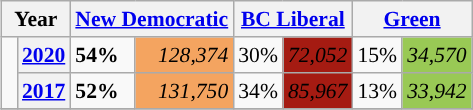<table class="wikitable" style="float:right; width:400; font-size:90%; margin-left:1em;">
<tr>
<th colspan="2" scope="col">Year</th>
<th colspan="2" scope="col"><a href='#'>New Democratic</a></th>
<th colspan="2" scope="col"><a href='#'>BC Liberal</a></th>
<th colspan="2" scope="col"><a href='#'>Green</a></th>
</tr>
<tr>
<td rowspan="2" style="width: 0.25em; background-color: "></td>
<th><a href='#'>2020</a></th>
<td><strong>54%</strong></td>
<td style="text-align:right; background:#F4A460;"><em>128,374</em></td>
<td><span> 30%</span></td>
<td style="text-align:right; background:#A51B12;"><span> <em>72,052</em></span></td>
<td>15%</td>
<td style="text-align:right; background:#99C955;"><em>34,570</em></td>
</tr>
<tr>
<th><a href='#'>2017</a></th>
<td><strong>52%</strong></td>
<td style="text-align:right; background:#F4A460;"><em>131,750</em></td>
<td><span> 34%</span></td>
<td style="text-align:right; background:#A51B12;"><span> <em>85,967</em></span></td>
<td>13%</td>
<td style="text-align:right; background:#99C955;"><em>33,942</em></td>
</tr>
<tr>
</tr>
</table>
